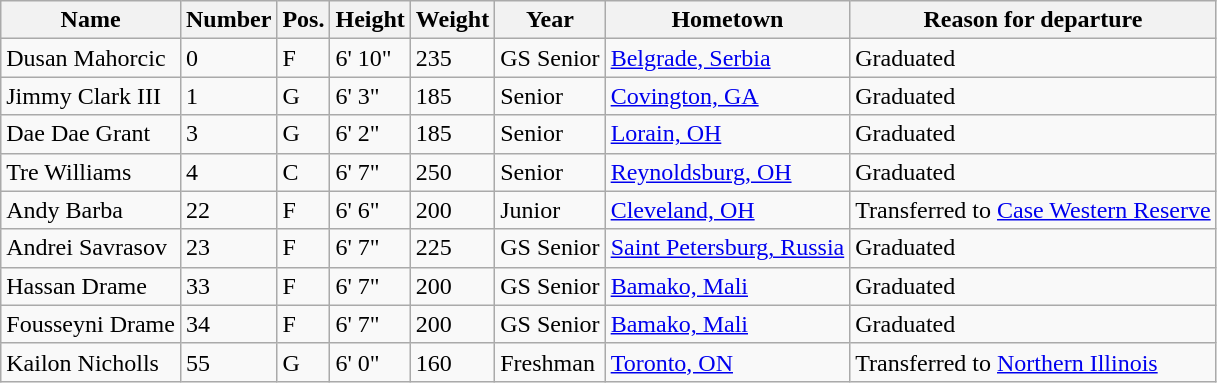<table class="wikitable sortable" border="1">
<tr>
<th>Name</th>
<th>Number</th>
<th>Pos.</th>
<th>Height</th>
<th>Weight</th>
<th>Year</th>
<th>Hometown</th>
<th class="unsortable">Reason for departure</th>
</tr>
<tr>
<td>Dusan Mahorcic</td>
<td>0</td>
<td>F</td>
<td>6' 10"</td>
<td>235</td>
<td>GS Senior</td>
<td><a href='#'>Belgrade, Serbia</a></td>
<td>Graduated</td>
</tr>
<tr>
<td>Jimmy Clark III</td>
<td>1</td>
<td>G</td>
<td>6' 3"</td>
<td>185</td>
<td> Senior</td>
<td><a href='#'>Covington, GA</a></td>
<td>Graduated</td>
</tr>
<tr>
<td>Dae Dae Grant</td>
<td>3</td>
<td>G</td>
<td>6' 2"</td>
<td>185</td>
<td>Senior</td>
<td><a href='#'>Lorain, OH</a></td>
<td>Graduated</td>
</tr>
<tr>
<td>Tre Williams</td>
<td>4</td>
<td>C</td>
<td>6' 7"</td>
<td>250</td>
<td> Senior</td>
<td><a href='#'>Reynoldsburg, OH</a></td>
<td>Graduated</td>
</tr>
<tr>
<td>Andy Barba</td>
<td>22</td>
<td>F</td>
<td>6' 6"</td>
<td>200</td>
<td>Junior</td>
<td><a href='#'>Cleveland, OH</a></td>
<td>Transferred to <a href='#'>Case Western Reserve</a></td>
</tr>
<tr>
<td>Andrei Savrasov</td>
<td>23</td>
<td>F</td>
<td>6' 7"</td>
<td>225</td>
<td>GS Senior</td>
<td><a href='#'>Saint Petersburg, Russia</a></td>
<td>Graduated</td>
</tr>
<tr>
<td>Hassan Drame</td>
<td>33</td>
<td>F</td>
<td>6' 7"</td>
<td>200</td>
<td>GS Senior</td>
<td><a href='#'>Bamako, Mali</a></td>
<td>Graduated</td>
</tr>
<tr>
<td>Fousseyni Drame</td>
<td>34</td>
<td>F</td>
<td>6' 7"</td>
<td>200</td>
<td>GS Senior</td>
<td><a href='#'>Bamako, Mali</a></td>
<td>Graduated</td>
</tr>
<tr>
<td>Kailon Nicholls</td>
<td>55</td>
<td>G</td>
<td>6' 0"</td>
<td>160</td>
<td>Freshman</td>
<td><a href='#'>Toronto, ON</a></td>
<td>Transferred to <a href='#'>Northern Illinois</a></td>
</tr>
</table>
